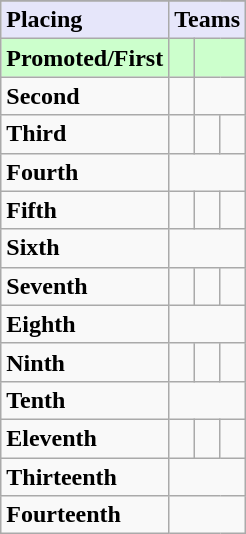<table class=wikitable>
<tr>
</tr>
<tr style="background: #E6E6FA;">
<td><strong>Placing</strong></td>
<td colspan=3 style="text-align:center"><strong>Teams</strong></td>
</tr>
<tr style="background: #ccffcc;">
<td><strong>Promoted/First</strong></td>
<td><strong></strong></td>
<td colspan=2><strong></strong></td>
</tr>
<tr>
<td><strong>Second</strong></td>
<td></td>
<td colspan=2></td>
</tr>
<tr>
<td><strong>Third</strong></td>
<td></td>
<td></td>
<td></td>
</tr>
<tr>
<td><strong>Fourth</strong></td>
<td colspan=3></td>
</tr>
<tr>
<td><strong>Fifth</strong></td>
<td></td>
<td></td>
<td></td>
</tr>
<tr>
<td><strong>Sixth</strong></td>
<td colspan=3></td>
</tr>
<tr>
<td><strong>Seventh</strong></td>
<td></td>
<td></td>
<td></td>
</tr>
<tr>
<td><strong>Eighth</strong></td>
<td colspan=3></td>
</tr>
<tr>
<td><strong>Ninth</strong></td>
<td></td>
<td></td>
<td></td>
</tr>
<tr>
<td><strong>Tenth</strong></td>
<td colspan=3></td>
</tr>
<tr>
<td><strong>Eleventh</strong></td>
<td></td>
<td></td>
<td></td>
</tr>
<tr>
<td><strong>Thirteenth</strong></td>
<td colspan=3></td>
</tr>
<tr>
<td><strong>Fourteenth</strong></td>
<td colspan=3></td>
</tr>
</table>
